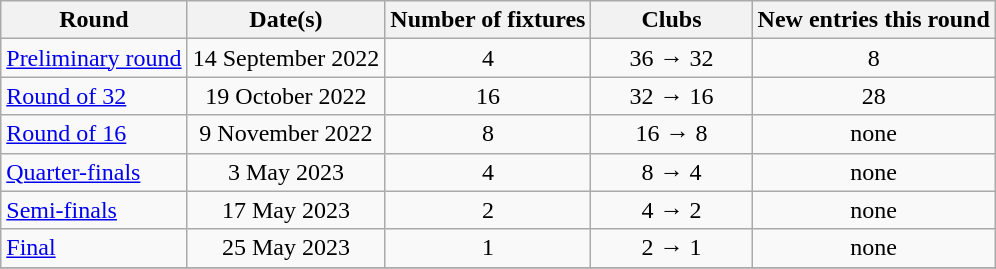<table class="wikitable" style="text-align:center">
<tr>
<th>Round</th>
<th>Date(s)</th>
<th>Number of fixtures</th>
<th width="100">Clubs</th>
<th>New entries this round</th>
</tr>
<tr>
<td style="text-align:left;"><a href='#'>Preliminary round</a></td>
<td>14 September 2022</td>
<td>4</td>
<td>36 → 32</td>
<td>8</td>
</tr>
<tr>
<td style="text-align:left;"><a href='#'>Round of 32</a></td>
<td>19 October 2022</td>
<td>16</td>
<td>32 → 16</td>
<td>28</td>
</tr>
<tr>
<td style="text-align:left;"><a href='#'>Round of 16</a></td>
<td>9 November 2022</td>
<td>8</td>
<td>16 → 8</td>
<td>none</td>
</tr>
<tr>
<td style="text-align:left;"><a href='#'>Quarter-finals</a></td>
<td>3 May 2023</td>
<td>4</td>
<td>8 → 4</td>
<td>none</td>
</tr>
<tr>
<td style="text-align:left;"><a href='#'>Semi-finals</a></td>
<td>17 May 2023</td>
<td>2</td>
<td>4 → 2</td>
<td>none</td>
</tr>
<tr>
<td style="text-align:left;"><a href='#'>Final</a></td>
<td>25 May 2023</td>
<td>1</td>
<td>2 → 1</td>
<td>none</td>
</tr>
<tr>
</tr>
</table>
